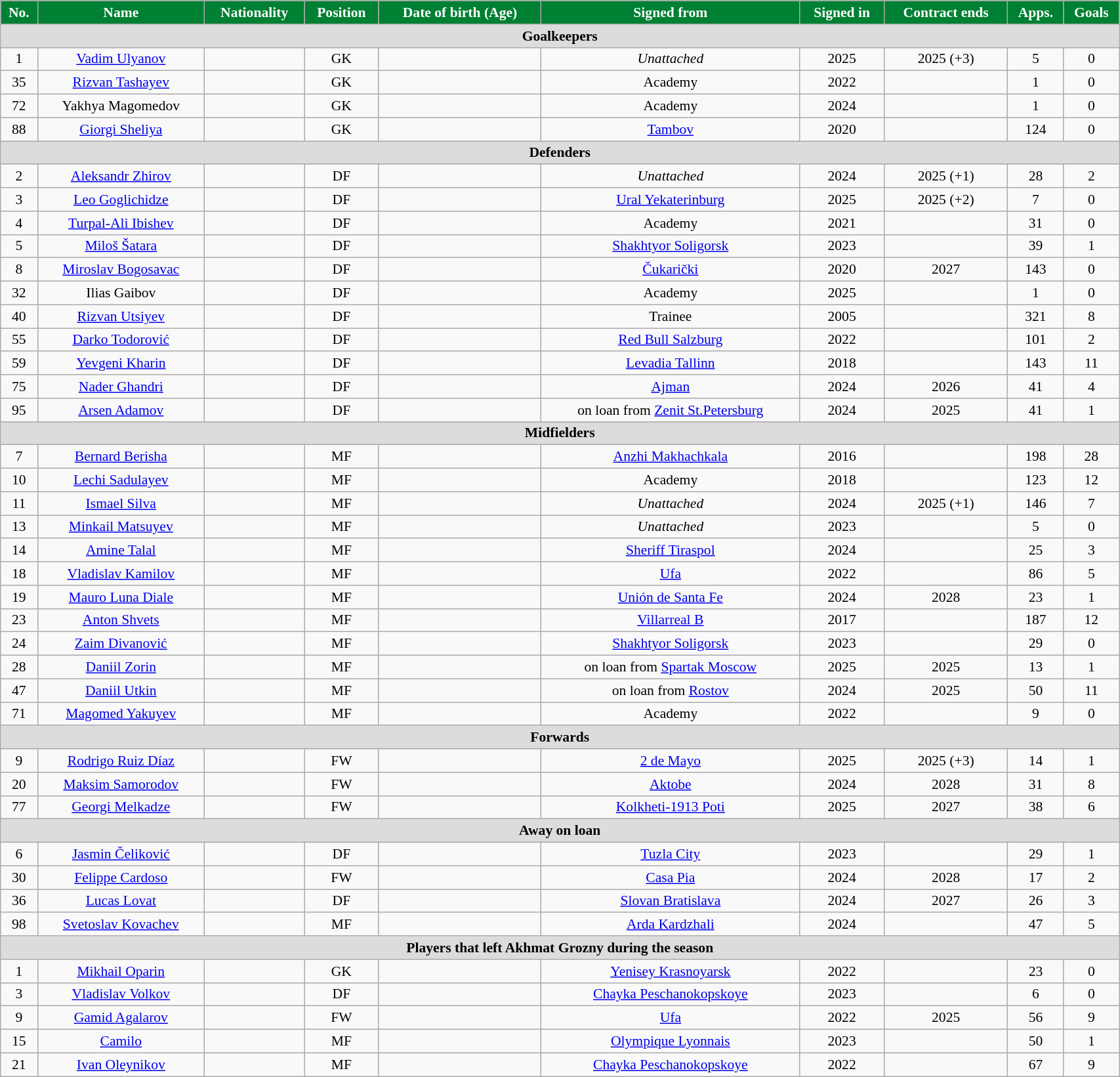<table class="wikitable"  style="text-align:center; font-size:90%; width:90%;">
<tr>
<th style="background:#008033; color:white; text-align:center;">No.</th>
<th style="background:#008033; color:white; text-align:center;">Name</th>
<th style="background:#008033; color:white; text-align:center;">Nationality</th>
<th style="background:#008033; color:white; text-align:center;">Position</th>
<th style="background:#008033; color:white; text-align:center;">Date of birth (Age)</th>
<th style="background:#008033; color:white; text-align:center;">Signed from</th>
<th style="background:#008033; color:white; text-align:center;">Signed in</th>
<th style="background:#008033; color:white; text-align:center;">Contract ends</th>
<th style="background:#008033; color:white; text-align:center;">Apps.</th>
<th style="background:#008033; color:white; text-align:center;">Goals</th>
</tr>
<tr>
<th colspan="11"  style="background:#dcdcdc; text-align:center;">Goalkeepers</th>
</tr>
<tr>
<td>1</td>
<td><a href='#'>Vadim Ulyanov</a></td>
<td></td>
<td>GK</td>
<td></td>
<td><em>Unattached</em></td>
<td>2025</td>
<td>2025 (+3)</td>
<td>5</td>
<td>0</td>
</tr>
<tr>
<td>35</td>
<td><a href='#'>Rizvan Tashayev</a></td>
<td></td>
<td>GK</td>
<td></td>
<td>Academy</td>
<td>2022</td>
<td></td>
<td>1</td>
<td>0</td>
</tr>
<tr>
<td>72</td>
<td>Yakhya Magomedov</td>
<td></td>
<td>GK</td>
<td></td>
<td>Academy</td>
<td>2024</td>
<td></td>
<td>1</td>
<td>0</td>
</tr>
<tr>
<td>88</td>
<td><a href='#'>Giorgi Sheliya</a></td>
<td></td>
<td>GK</td>
<td></td>
<td><a href='#'>Tambov</a></td>
<td>2020</td>
<td></td>
<td>124</td>
<td>0</td>
</tr>
<tr>
<th colspan="11"  style="background:#dcdcdc; text-align:center;">Defenders</th>
</tr>
<tr>
<td>2</td>
<td><a href='#'>Aleksandr Zhirov</a></td>
<td></td>
<td>DF</td>
<td></td>
<td><em>Unattached</em></td>
<td>2024</td>
<td>2025 (+1)</td>
<td>28</td>
<td>2</td>
</tr>
<tr>
<td>3</td>
<td><a href='#'>Leo Goglichidze</a></td>
<td></td>
<td>DF</td>
<td></td>
<td><a href='#'>Ural Yekaterinburg</a></td>
<td>2025</td>
<td>2025 (+2)</td>
<td>7</td>
<td>0</td>
</tr>
<tr>
<td>4</td>
<td><a href='#'>Turpal-Ali Ibishev</a></td>
<td></td>
<td>DF</td>
<td></td>
<td>Academy</td>
<td>2021</td>
<td></td>
<td>31</td>
<td>0</td>
</tr>
<tr>
<td>5</td>
<td><a href='#'>Miloš Šatara</a></td>
<td></td>
<td>DF</td>
<td></td>
<td><a href='#'>Shakhtyor Soligorsk</a></td>
<td>2023</td>
<td></td>
<td>39</td>
<td>1</td>
</tr>
<tr>
<td>8</td>
<td><a href='#'>Miroslav Bogosavac</a></td>
<td></td>
<td>DF</td>
<td></td>
<td><a href='#'>Čukarički</a></td>
<td>2020</td>
<td>2027</td>
<td>143</td>
<td>0</td>
</tr>
<tr>
<td>32</td>
<td>Ilias Gaibov</td>
<td></td>
<td>DF</td>
<td></td>
<td>Academy</td>
<td>2025</td>
<td></td>
<td>1</td>
<td>0</td>
</tr>
<tr>
<td>40</td>
<td><a href='#'>Rizvan Utsiyev</a></td>
<td></td>
<td>DF</td>
<td></td>
<td>Trainee</td>
<td>2005</td>
<td></td>
<td>321</td>
<td>8</td>
</tr>
<tr>
<td>55</td>
<td><a href='#'>Darko Todorović</a></td>
<td></td>
<td>DF</td>
<td></td>
<td><a href='#'>Red Bull Salzburg</a></td>
<td>2022</td>
<td></td>
<td>101</td>
<td>2</td>
</tr>
<tr>
<td>59</td>
<td><a href='#'>Yevgeni Kharin</a></td>
<td></td>
<td>DF</td>
<td></td>
<td><a href='#'>Levadia Tallinn</a></td>
<td>2018</td>
<td></td>
<td>143</td>
<td>11</td>
</tr>
<tr>
<td>75</td>
<td><a href='#'>Nader Ghandri</a></td>
<td></td>
<td>DF</td>
<td></td>
<td><a href='#'>Ajman</a></td>
<td>2024</td>
<td>2026</td>
<td>41</td>
<td>4</td>
</tr>
<tr>
<td>95</td>
<td><a href='#'>Arsen Adamov</a></td>
<td></td>
<td>DF</td>
<td></td>
<td>on loan from <a href='#'>Zenit St.Petersburg</a></td>
<td>2024</td>
<td>2025</td>
<td>41</td>
<td>1</td>
</tr>
<tr>
<th colspan="11"  style="background:#dcdcdc; text-align:center;">Midfielders</th>
</tr>
<tr>
<td>7</td>
<td><a href='#'>Bernard Berisha</a></td>
<td></td>
<td>MF</td>
<td></td>
<td><a href='#'>Anzhi Makhachkala</a></td>
<td>2016</td>
<td></td>
<td>198</td>
<td>28</td>
</tr>
<tr>
<td>10</td>
<td><a href='#'>Lechi Sadulayev</a></td>
<td></td>
<td>MF</td>
<td></td>
<td>Academy</td>
<td>2018</td>
<td></td>
<td>123</td>
<td>12</td>
</tr>
<tr>
<td>11</td>
<td><a href='#'>Ismael Silva</a></td>
<td></td>
<td>MF</td>
<td></td>
<td><em>Unattached</em></td>
<td>2024</td>
<td>2025 (+1)</td>
<td>146</td>
<td>7</td>
</tr>
<tr>
<td>13</td>
<td><a href='#'>Minkail Matsuyev</a></td>
<td></td>
<td>MF</td>
<td></td>
<td><em>Unattached</em></td>
<td>2023</td>
<td></td>
<td>5</td>
<td>0</td>
</tr>
<tr>
<td>14</td>
<td><a href='#'>Amine Talal</a></td>
<td></td>
<td>MF</td>
<td></td>
<td><a href='#'>Sheriff Tiraspol</a></td>
<td>2024</td>
<td></td>
<td>25</td>
<td>3</td>
</tr>
<tr>
<td>18</td>
<td><a href='#'>Vladislav Kamilov</a></td>
<td></td>
<td>MF</td>
<td></td>
<td><a href='#'>Ufa</a></td>
<td>2022</td>
<td></td>
<td>86</td>
<td>5</td>
</tr>
<tr>
<td>19</td>
<td><a href='#'>Mauro Luna Diale</a></td>
<td></td>
<td>MF</td>
<td></td>
<td><a href='#'>Unión de Santa Fe</a></td>
<td>2024</td>
<td>2028</td>
<td>23</td>
<td>1</td>
</tr>
<tr>
<td>23</td>
<td><a href='#'>Anton Shvets</a></td>
<td></td>
<td>MF</td>
<td></td>
<td><a href='#'>Villarreal B</a></td>
<td>2017</td>
<td></td>
<td>187</td>
<td>12</td>
</tr>
<tr>
<td>24</td>
<td><a href='#'>Zaim Divanović</a></td>
<td></td>
<td>MF</td>
<td></td>
<td><a href='#'>Shakhtyor Soligorsk</a></td>
<td>2023</td>
<td></td>
<td>29</td>
<td>0</td>
</tr>
<tr>
<td>28</td>
<td><a href='#'>Daniil Zorin</a></td>
<td></td>
<td>MF</td>
<td></td>
<td>on loan from <a href='#'>Spartak Moscow</a></td>
<td>2025</td>
<td>2025</td>
<td>13</td>
<td>1</td>
</tr>
<tr>
<td>47</td>
<td><a href='#'>Daniil Utkin</a></td>
<td></td>
<td>MF</td>
<td></td>
<td>on loan from <a href='#'>Rostov</a></td>
<td>2024</td>
<td>2025</td>
<td>50</td>
<td>11</td>
</tr>
<tr>
<td>71</td>
<td><a href='#'>Magomed Yakuyev</a></td>
<td></td>
<td>MF</td>
<td></td>
<td>Academy</td>
<td>2022</td>
<td></td>
<td>9</td>
<td>0</td>
</tr>
<tr>
<th colspan="11"  style="background:#dcdcdc; text-align:center;">Forwards</th>
</tr>
<tr>
<td>9</td>
<td><a href='#'>Rodrigo Ruiz Díaz</a></td>
<td></td>
<td>FW</td>
<td></td>
<td><a href='#'>2 de Mayo</a></td>
<td>2025</td>
<td>2025 (+3)</td>
<td>14</td>
<td>1</td>
</tr>
<tr>
<td>20</td>
<td><a href='#'>Maksim Samorodov</a></td>
<td></td>
<td>FW</td>
<td></td>
<td><a href='#'>Aktobe</a></td>
<td>2024</td>
<td>2028</td>
<td>31</td>
<td>8</td>
</tr>
<tr>
<td>77</td>
<td><a href='#'>Georgi Melkadze</a></td>
<td></td>
<td>FW</td>
<td></td>
<td><a href='#'>Kolkheti-1913 Poti</a></td>
<td>2025</td>
<td>2027</td>
<td>38</td>
<td>6</td>
</tr>
<tr>
<th colspan="11"  style="background:#dcdcdc; text-align:center;">Away on loan</th>
</tr>
<tr>
<td>6</td>
<td><a href='#'>Jasmin Čeliković</a></td>
<td></td>
<td>DF</td>
<td></td>
<td><a href='#'>Tuzla City</a></td>
<td>2023</td>
<td></td>
<td>29</td>
<td>1</td>
</tr>
<tr>
<td>30</td>
<td><a href='#'>Felippe Cardoso</a></td>
<td></td>
<td>FW</td>
<td></td>
<td><a href='#'>Casa Pia</a></td>
<td>2024</td>
<td>2028</td>
<td>17</td>
<td>2</td>
</tr>
<tr>
<td>36</td>
<td><a href='#'>Lucas Lovat</a></td>
<td></td>
<td>DF</td>
<td></td>
<td><a href='#'>Slovan Bratislava</a></td>
<td>2024</td>
<td>2027</td>
<td>26</td>
<td>3</td>
</tr>
<tr>
<td>98</td>
<td><a href='#'>Svetoslav Kovachev</a></td>
<td></td>
<td>MF</td>
<td></td>
<td><a href='#'>Arda Kardzhali</a></td>
<td>2024</td>
<td></td>
<td>47</td>
<td>5</td>
</tr>
<tr>
<th colspan="11"  style="background:#dcdcdc; text-align:center;">Players that left Akhmat Grozny during the season</th>
</tr>
<tr>
<td>1</td>
<td><a href='#'>Mikhail Oparin</a></td>
<td></td>
<td>GK</td>
<td></td>
<td><a href='#'>Yenisey Krasnoyarsk</a></td>
<td>2022</td>
<td></td>
<td>23</td>
<td>0</td>
</tr>
<tr>
<td>3</td>
<td><a href='#'>Vladislav Volkov</a></td>
<td></td>
<td>DF</td>
<td></td>
<td><a href='#'>Chayka Peschanokopskoye</a></td>
<td>2023</td>
<td></td>
<td>6</td>
<td>0</td>
</tr>
<tr>
<td>9</td>
<td><a href='#'>Gamid Agalarov</a></td>
<td></td>
<td>FW</td>
<td></td>
<td><a href='#'>Ufa</a></td>
<td>2022</td>
<td>2025</td>
<td>56</td>
<td>9</td>
</tr>
<tr>
<td>15</td>
<td><a href='#'>Camilo</a></td>
<td></td>
<td>MF</td>
<td></td>
<td><a href='#'>Olympique Lyonnais</a></td>
<td>2023</td>
<td></td>
<td>50</td>
<td>1</td>
</tr>
<tr>
<td>21</td>
<td><a href='#'>Ivan Oleynikov</a></td>
<td></td>
<td>MF</td>
<td></td>
<td><a href='#'>Chayka Peschanokopskoye</a></td>
<td>2022</td>
<td></td>
<td>67</td>
<td>9</td>
</tr>
</table>
